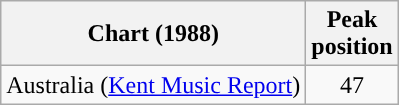<table class="wikitable">
<tr>
<th scope="col">Chart (1988)</th>
<th>Peak<br>position</th>
</tr>
<tr>
<td>Australia (<a href='#'>Kent Music Report</a>)</td>
<td style="text-align:center;">47</td>
</tr>
</table>
